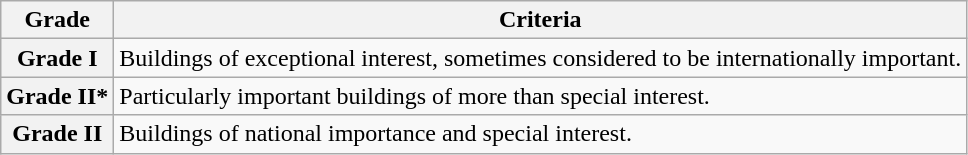<table class="wikitable" border="1">
<tr>
<th>Grade</th>
<th>Criteria</th>
</tr>
<tr>
<th>Grade I</th>
<td>Buildings of exceptional interest, sometimes considered to be internationally important.</td>
</tr>
<tr>
<th>Grade II*</th>
<td>Particularly important buildings of more than special interest.</td>
</tr>
<tr>
<th>Grade II</th>
<td>Buildings of national importance and special interest.</td>
</tr>
</table>
